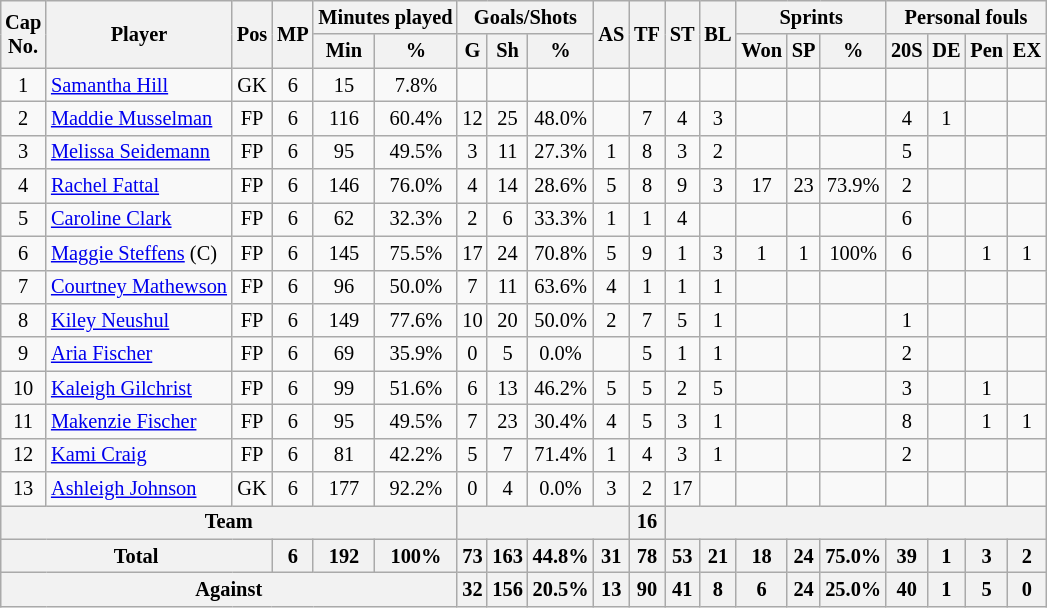<table class="wikitable sortable" style="text-align: center; font-size: 85%; margin-left: 1em;">
<tr>
<th rowspan="2">Cap<br>No.</th>
<th rowspan="2">Player</th>
<th rowspan="2">Pos</th>
<th rowspan="2">MP</th>
<th colspan="2">Minutes played</th>
<th colspan="3">Goals/Shots</th>
<th rowspan="2">AS</th>
<th rowspan="2">TF</th>
<th rowspan="2">ST</th>
<th rowspan="2">BL</th>
<th colspan="3">Sprints</th>
<th colspan="4">Personal fouls</th>
</tr>
<tr>
<th>Min</th>
<th>%</th>
<th>G</th>
<th>Sh</th>
<th>%</th>
<th>Won</th>
<th>SP</th>
<th>%</th>
<th>20S</th>
<th>DE</th>
<th>Pen</th>
<th>EX</th>
</tr>
<tr>
<td>1</td>
<td style="text-align: left;" data-sort-value="Hill, Samantha"><a href='#'>Samantha Hill</a></td>
<td>GK</td>
<td>6</td>
<td>15</td>
<td>7.8%</td>
<td></td>
<td></td>
<td></td>
<td></td>
<td></td>
<td></td>
<td></td>
<td></td>
<td></td>
<td></td>
<td></td>
<td></td>
<td></td>
<td></td>
</tr>
<tr>
<td>2</td>
<td style="text-align: left;" data-sort-value="Musselman, Maddie"><a href='#'>Maddie Musselman</a></td>
<td>FP</td>
<td>6</td>
<td>116</td>
<td>60.4%</td>
<td>12</td>
<td>25</td>
<td>48.0%</td>
<td></td>
<td>7</td>
<td>4</td>
<td>3</td>
<td></td>
<td></td>
<td></td>
<td>4</td>
<td>1</td>
<td></td>
<td></td>
</tr>
<tr>
<td>3</td>
<td style="text-align: left;" data-sort-value="Seidemann, Melissa"><a href='#'>Melissa Seidemann</a></td>
<td>FP</td>
<td>6</td>
<td>95</td>
<td>49.5%</td>
<td>3</td>
<td>11</td>
<td>27.3%</td>
<td>1</td>
<td>8</td>
<td>3</td>
<td>2</td>
<td></td>
<td></td>
<td></td>
<td>5</td>
<td></td>
<td></td>
<td></td>
</tr>
<tr>
<td>4</td>
<td style="text-align: left;" data-sort-value="Fattal, Rachel"><a href='#'>Rachel Fattal</a></td>
<td>FP</td>
<td>6</td>
<td>146</td>
<td>76.0%</td>
<td>4</td>
<td>14</td>
<td>28.6%</td>
<td>5</td>
<td>8</td>
<td>9</td>
<td>3</td>
<td>17</td>
<td>23</td>
<td>73.9%</td>
<td>2</td>
<td></td>
<td></td>
<td></td>
</tr>
<tr>
<td>5</td>
<td style="text-align: left;" data-sort-value="Clark, Caroline"><a href='#'>Caroline Clark</a></td>
<td>FP</td>
<td>6</td>
<td>62</td>
<td>32.3%</td>
<td>2</td>
<td>6</td>
<td>33.3%</td>
<td>1</td>
<td>1</td>
<td>4</td>
<td></td>
<td></td>
<td></td>
<td></td>
<td>6</td>
<td></td>
<td></td>
<td></td>
</tr>
<tr>
<td>6</td>
<td style="text-align: left;" data-sort-value="Steffens, Maggie"><a href='#'>Maggie Steffens</a> (C)</td>
<td>FP</td>
<td>6</td>
<td>145</td>
<td>75.5%</td>
<td>17</td>
<td>24</td>
<td>70.8%</td>
<td>5</td>
<td>9</td>
<td>1</td>
<td>3</td>
<td>1</td>
<td>1</td>
<td>100%</td>
<td>6</td>
<td></td>
<td>1</td>
<td>1</td>
</tr>
<tr>
<td>7</td>
<td style="text-align: left;" data-sort-value="Mathewson, Courtney"><a href='#'>Courtney Mathewson</a></td>
<td>FP</td>
<td>6</td>
<td>96</td>
<td>50.0%</td>
<td>7</td>
<td>11</td>
<td>63.6%</td>
<td>4</td>
<td>1</td>
<td>1</td>
<td>1</td>
<td></td>
<td></td>
<td></td>
<td></td>
<td></td>
<td></td>
<td></td>
</tr>
<tr>
<td>8</td>
<td style="text-align: left;" data-sort-value="Neushul, Kiley"><a href='#'>Kiley Neushul</a></td>
<td>FP</td>
<td>6</td>
<td>149</td>
<td>77.6%</td>
<td>10</td>
<td>20</td>
<td>50.0%</td>
<td>2</td>
<td>7</td>
<td>5</td>
<td>1</td>
<td></td>
<td></td>
<td></td>
<td>1</td>
<td></td>
<td></td>
<td></td>
</tr>
<tr>
<td>9</td>
<td style="text-align: left;" data-sort-value="Fischer, Aria"><a href='#'>Aria Fischer</a></td>
<td>FP</td>
<td>6</td>
<td>69</td>
<td>35.9%</td>
<td>0</td>
<td>5</td>
<td>0.0%</td>
<td></td>
<td>5</td>
<td>1</td>
<td>1</td>
<td></td>
<td></td>
<td></td>
<td>2</td>
<td></td>
<td></td>
<td></td>
</tr>
<tr>
<td>10</td>
<td style="text-align: left;" data-sort-value="Gilchrist, Kaleigh"><a href='#'>Kaleigh Gilchrist</a></td>
<td>FP</td>
<td>6</td>
<td>99</td>
<td>51.6%</td>
<td>6</td>
<td>13</td>
<td>46.2%</td>
<td>5</td>
<td>5</td>
<td>2</td>
<td>5</td>
<td></td>
<td></td>
<td></td>
<td>3</td>
<td></td>
<td>1</td>
<td></td>
</tr>
<tr>
<td>11</td>
<td style="text-align: left;" data-sort-value="Fischer, Makenzie"><a href='#'>Makenzie Fischer</a></td>
<td>FP</td>
<td>6</td>
<td>95</td>
<td>49.5%</td>
<td>7</td>
<td>23</td>
<td>30.4%</td>
<td>4</td>
<td>5</td>
<td>3</td>
<td>1</td>
<td></td>
<td></td>
<td></td>
<td>8</td>
<td></td>
<td>1</td>
<td>1</td>
</tr>
<tr>
<td>12</td>
<td style="text-align: left;" data-sort-value="Craig, Kami"><a href='#'>Kami Craig</a></td>
<td>FP</td>
<td>6</td>
<td>81</td>
<td>42.2%</td>
<td>5</td>
<td>7</td>
<td>71.4%</td>
<td>1</td>
<td>4</td>
<td>3</td>
<td>1</td>
<td></td>
<td></td>
<td></td>
<td>2</td>
<td></td>
<td></td>
<td></td>
</tr>
<tr>
<td>13</td>
<td style="text-align: left;" data-sort-value="Johnson, Ashleigh"><a href='#'>Ashleigh Johnson</a></td>
<td>GK</td>
<td>6</td>
<td>177</td>
<td>92.2%</td>
<td>0</td>
<td>4</td>
<td>0.0%</td>
<td>3</td>
<td>2</td>
<td>17</td>
<td></td>
<td></td>
<td></td>
<td></td>
<td></td>
<td></td>
<td></td>
<td></td>
</tr>
<tr>
<th colspan="6">Team</th>
<th colspan="4"></th>
<th>16</th>
<th colspan="9"></th>
</tr>
<tr>
<th colspan="3">Total</th>
<th>6</th>
<th>192</th>
<th>100%</th>
<th>73</th>
<th>163</th>
<th>44.8%</th>
<th>31</th>
<th>78</th>
<th>53</th>
<th>21</th>
<th>18</th>
<th>24</th>
<th>75.0%</th>
<th>39</th>
<th>1</th>
<th>3</th>
<th>2</th>
</tr>
<tr>
<th colspan="6">Against</th>
<th>32</th>
<th>156</th>
<th>20.5%</th>
<th>13</th>
<th>90</th>
<th>41</th>
<th>8</th>
<th>6</th>
<th>24</th>
<th>25.0%</th>
<th>40</th>
<th>1</th>
<th>5</th>
<th>0</th>
</tr>
</table>
